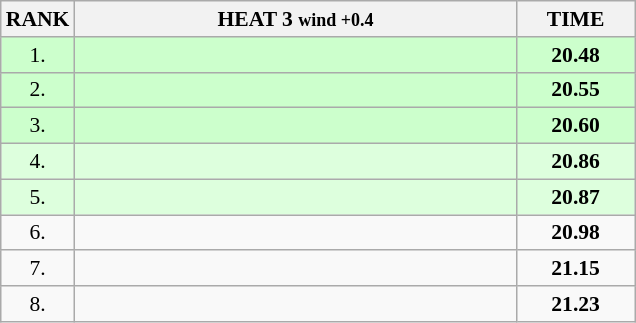<table class="wikitable" style="border-collapse: collapse; font-size: 90%;">
<tr>
<th>RANK</th>
<th style="width: 20em">HEAT 3 <small>wind +0.4</small></th>
<th style="width: 5em">TIME</th>
</tr>
<tr style="background:#ccffcc;">
<td align="center">1.</td>
<td></td>
<td align="center"><strong>20.48</strong></td>
</tr>
<tr style="background:#ccffcc;">
<td align="center">2.</td>
<td></td>
<td align="center"><strong>20.55</strong></td>
</tr>
<tr style="background:#ccffcc;">
<td align="center">3.</td>
<td></td>
<td align="center"><strong>20.60</strong></td>
</tr>
<tr style="background:#ddffdd;">
<td align="center">4.</td>
<td></td>
<td align="center"><strong>20.86</strong></td>
</tr>
<tr style="background:#ddffdd;">
<td align="center">5.</td>
<td></td>
<td align="center"><strong>20.87</strong></td>
</tr>
<tr>
<td align="center">6.</td>
<td></td>
<td align="center"><strong>20.98</strong></td>
</tr>
<tr>
<td align="center">7.</td>
<td></td>
<td align="center"><strong>21.15</strong></td>
</tr>
<tr>
<td align="center">8.</td>
<td></td>
<td align="center"><strong>21.23</strong></td>
</tr>
</table>
